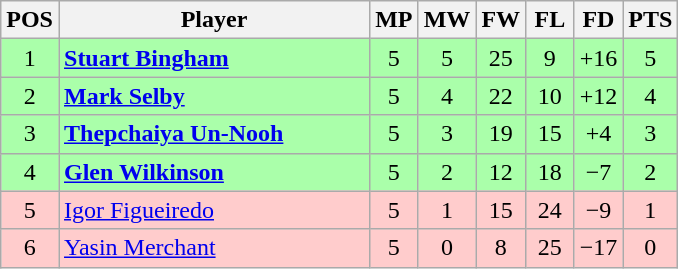<table class="wikitable" style="text-align: center;">
<tr>
<th width=25>POS</th>
<th width=200>Player</th>
<th width=25>MP</th>
<th width=25>MW</th>
<th width=25>FW</th>
<th width=25>FL</th>
<th width=25>FD</th>
<th width=25>PTS</th>
</tr>
<tr style="background:#aaffaa;">
<td>1</td>
<td style="text-align:left;"> <strong><a href='#'>Stuart Bingham</a></strong></td>
<td>5</td>
<td>5</td>
<td>25</td>
<td>9</td>
<td>+16</td>
<td>5</td>
</tr>
<tr style="background:#aaffaa;">
<td>2</td>
<td style="text-align:left;"> <strong><a href='#'>Mark Selby</a></strong></td>
<td>5</td>
<td>4</td>
<td>22</td>
<td>10</td>
<td>+12</td>
<td>4</td>
</tr>
<tr style="background:#aaffaa;">
<td>3</td>
<td style="text-align:left;"> <strong><a href='#'>Thepchaiya Un-Nooh</a></strong></td>
<td>5</td>
<td>3</td>
<td>19</td>
<td>15</td>
<td>+4</td>
<td>3</td>
</tr>
<tr style="background:#aaffaa;">
<td>4</td>
<td style="text-align:left;"> <strong><a href='#'>Glen Wilkinson</a></strong></td>
<td>5</td>
<td>2</td>
<td>12</td>
<td>18</td>
<td>−7</td>
<td>2</td>
</tr>
<tr style="background:#fcc;">
<td>5</td>
<td style="text-align:left;"> <a href='#'>Igor Figueiredo</a></td>
<td>5</td>
<td>1</td>
<td>15</td>
<td>24</td>
<td>−9</td>
<td>1</td>
</tr>
<tr style="background:#fcc;">
<td>6</td>
<td style="text-align:left;"> <a href='#'>Yasin Merchant</a></td>
<td>5</td>
<td>0</td>
<td>8</td>
<td>25</td>
<td>−17</td>
<td>0</td>
</tr>
</table>
